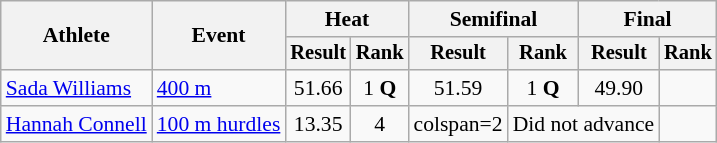<table class="wikitable" style="font-size:90%; text-align:center">
<tr>
<th rowspan="2">Athlete</th>
<th rowspan="2">Event</th>
<th colspan="2">Heat</th>
<th colspan="2">Semifinal</th>
<th colspan="2">Final</th>
</tr>
<tr style="font-size:95%">
<th>Result</th>
<th>Rank</th>
<th>Result</th>
<th>Rank</th>
<th>Result</th>
<th>Rank</th>
</tr>
<tr>
<td align="left"><a href='#'>Sada Williams</a></td>
<td rowspan="1" align="left"><a href='#'>400 m</a></td>
<td>51.66</td>
<td>1 <strong>Q</strong></td>
<td>51.59</td>
<td>1 <strong>Q</strong></td>
<td>49.90</td>
<td></td>
</tr>
<tr>
<td align="left"><a href='#'>Hannah Connell</a></td>
<td rowspan="1" align="left"><a href='#'>100 m hurdles</a></td>
<td>13.35</td>
<td>4</td>
<td>colspan=2 </td>
<td colspan=2>Did not advance</td>
</tr>
</table>
